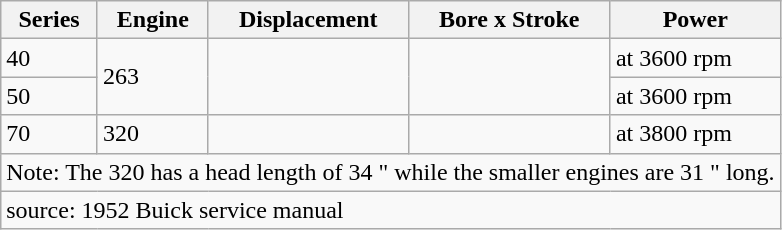<table class=wikitable>
<tr>
<th>Series</th>
<th>Engine</th>
<th>Displacement</th>
<th>Bore x Stroke</th>
<th>Power</th>
</tr>
<tr>
<td>40</td>
<td rowspan=2>263</td>
<td rowspan=2></td>
<td rowspan=2></td>
<td> at 3600 rpm</td>
</tr>
<tr>
<td>50</td>
<td> at 3600 rpm</td>
</tr>
<tr>
<td>70</td>
<td>320</td>
<td></td>
<td></td>
<td> at 3800 rpm</td>
</tr>
<tr>
<td colspan="5">Note: The 320 has a head length of 34 <small></small>" while the smaller engines are 31 <small></small>" long.</td>
</tr>
<tr>
<td colspan="5">source: 1952 Buick service manual</td>
</tr>
</table>
